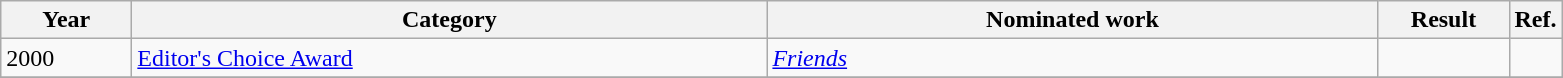<table class=wikitable>
<tr>
<th scope="col" style="width:5em;">Year</th>
<th scope="col" style="width:26em;">Category</th>
<th scope="col" style="width:25em;">Nominated work</th>
<th scope="col" style="width:5em;">Result</th>
<th>Ref.</th>
</tr>
<tr>
<td>2000</td>
<td><a href='#'>Editor's Choice Award</a></td>
<td><em><a href='#'>Friends</a></em></td>
<td></td>
<td></td>
</tr>
<tr>
</tr>
</table>
